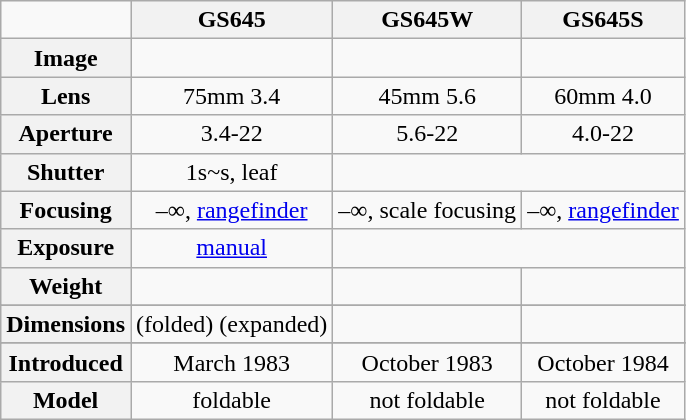<table class=wikitable style="font-size:100%;text-align:center;">
<tr>
<td> </td>
<th>GS645</th>
<th>GS645W</th>
<th>GS645S</th>
</tr>
<tr>
<th>Image</th>
<td></td>
<td></td>
<td></td>
</tr>
<tr>
<th>Lens</th>
<td>  75mm 3.4</td>
<td> 45mm 5.6</td>
<td> 60mm 4.0</td>
</tr>
<tr>
<th>Aperture</th>
<td>  3.4-22</td>
<td> 5.6-22</td>
<td>4.0-22</td>
</tr>
<tr>
<th>Shutter</th>
<td>1s~s, leaf</td>
</tr>
<tr>
<th>Focusing</th>
<td> –∞, <a href='#'>rangefinder</a></td>
<td> –∞, scale focusing</td>
<td> –∞, <a href='#'>rangefinder</a></td>
</tr>
<tr>
<th>Exposure</th>
<td><a href='#'>manual</a></td>
</tr>
<tr>
<th>Weight</th>
<td> </td>
<td> </td>
<td> </td>
</tr>
<tr>
</tr>
<tr>
<th>Dimensions</th>
<td>  (folded)  (expanded)</td>
<td> </td>
<td> </td>
</tr>
<tr>
</tr>
<tr>
<th>Introduced</th>
<td> March 1983</td>
<td> October 1983</td>
<td> October 1984</td>
</tr>
<tr>
<th>Model</th>
<td>foldable</td>
<td>not foldable</td>
<td>not foldable</td>
</tr>
</table>
